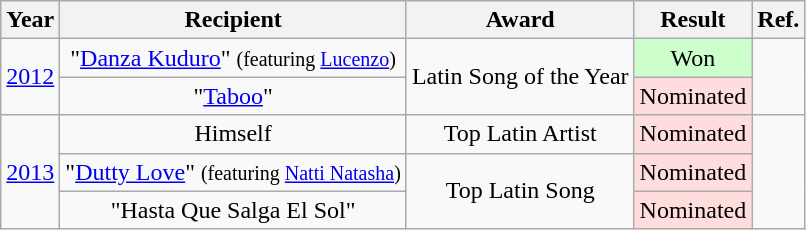<table class="wikitable">
<tr>
<th align="center">Year</th>
<th align="center">Recipient</th>
<th align="center">Award</th>
<th align="center">Result</th>
<th align="center">Ref.</th>
</tr>
<tr>
<td align="center" rowspan="2"><a href='#'>2012</a></td>
<td align="center">"<a href='#'>Danza Kuduro</a>" <small>(featuring <a href='#'>Lucenzo</a>)</small></td>
<td align="center" rowspan="2">Latin Song of the Year</td>
<td align="center" style="background-color: #CFC">Won</td>
<td align="center" rowspan="2"></td>
</tr>
<tr>
<td align="center">"<a href='#'>Taboo</a>"</td>
<td align="center" style="background-color: #FDD">Nominated</td>
</tr>
<tr>
<td align="center" rowspan="3"><a href='#'>2013</a></td>
<td align="center">Himself</td>
<td align="center">Top Latin Artist</td>
<td align="center" style="background-color: #FDD">Nominated</td>
<td align="center" rowspan="3"></td>
</tr>
<tr>
<td align="center">"<a href='#'>Dutty Love</a>" <small>(featuring <a href='#'>Natti Natasha</a>)</small></td>
<td align="center" rowspan="2">Top Latin Song</td>
<td align="center" style="background-color: #FDD">Nominated</td>
</tr>
<tr>
<td align="center">"Hasta Que Salga El Sol"</td>
<td align="center" style="background-color: #FDD">Nominated</td>
</tr>
</table>
